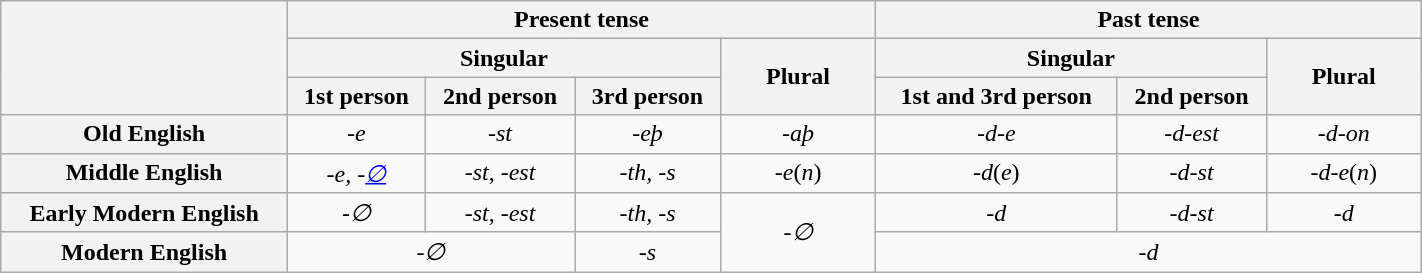<table class="wikitable" style="text-align:center" Width=75%>
<tr>
<th rowspan="3"></th>
<th colspan="4">Present tense</th>
<th colspan="3">Past tense</th>
</tr>
<tr>
<th colspan="3" style="width:6em">Singular</th>
<th rowspan="2" style="width:6em">Plural</th>
<th colspan="2" style="width:6em">Singular</th>
<th rowspan="2" style="width:6em">Plural</th>
</tr>
<tr>
<th>1st person</th>
<th>2nd person</th>
<th>3rd person</th>
<th>1st and 3rd person</th>
<th>2nd person</th>
</tr>
<tr>
<th>Old English</th>
<td><em>-e</em></td>
<td><em>-st</em></td>
<td><em>-eþ</em></td>
<td><em>-aþ</em></td>
<td><em>-d-e</em></td>
<td><em>-d-est</em></td>
<td><em>-d-on</em></td>
</tr>
<tr>
<th>Middle English</th>
<td><em>-e, -<a href='#'>∅</a></em></td>
<td><em>-st</em>, <em>-est</em></td>
<td><em>-th, -s</em></td>
<td><em>-e</em>(<em>n</em>)</td>
<td><em>-d</em>(<em>e</em>)</td>
<td><em>-d-st</em></td>
<td><em>-d-e</em>(<em>n</em>)</td>
</tr>
<tr>
<th>Early Modern English</th>
<td><em>-∅</em></td>
<td><em>-st</em>, <em>-est</em></td>
<td><em>-th, -s</em></td>
<td rowspan="2"><em>-∅</em></td>
<td><em>-d</em></td>
<td><em>-d-st</em></td>
<td><em>-d</em></td>
</tr>
<tr>
<th>Modern English</th>
<td colspan="2"><em>-∅</em></td>
<td><em>-s</em></td>
<td colspan="3"><em>-d</em></td>
</tr>
</table>
